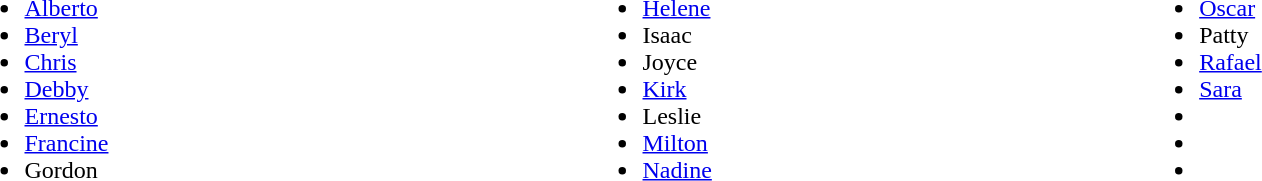<table style="width:90%;">
<tr>
<td><br><ul><li><a href='#'>Alberto</a></li><li><a href='#'>Beryl</a></li><li><a href='#'>Chris</a></li><li><a href='#'>Debby</a></li><li><a href='#'>Ernesto</a></li><li><a href='#'>Francine</a></li><li>Gordon</li></ul></td>
<td><br><ul><li><a href='#'>Helene</a></li><li>Isaac</li><li>Joyce</li><li><a href='#'>Kirk</a></li><li>Leslie</li><li><a href='#'>Milton</a></li><li><a href='#'>Nadine</a></li></ul></td>
<td><br><ul><li><a href='#'>Oscar</a></li><li>Patty</li><li><a href='#'>Rafael</a></li><li><a href='#'>Sara</a></li><li></li><li></li><li></li></ul></td>
</tr>
</table>
